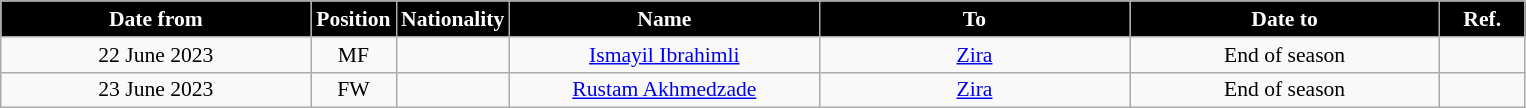<table class="wikitable" style="text-align:center; font-size:90%; ">
<tr>
<th style="background:#000000; color:#fff; width:200px;">Date from</th>
<th style="background:#000000; color:#fff; width:50px;">Position</th>
<th style="background:#000000; color:#fff; width:50px;">Nationality</th>
<th style="background:#000000; color:#fff; width:200px;">Name</th>
<th style="background:#000000; color:#fff; width:200px;">To</th>
<th style="background:#000000; color:#fff; width:200px;">Date to</th>
<th style="background:#000000; color:#fff; width:50px;">Ref.</th>
</tr>
<tr>
<td>22 June 2023</td>
<td>MF</td>
<td></td>
<td><a href='#'>Ismayil Ibrahimli</a></td>
<td><a href='#'>Zira</a></td>
<td>End of season</td>
<td></td>
</tr>
<tr>
<td>23 June 2023</td>
<td>FW</td>
<td></td>
<td><a href='#'>Rustam Akhmedzade</a></td>
<td><a href='#'>Zira</a></td>
<td>End of season</td>
<td></td>
</tr>
</table>
